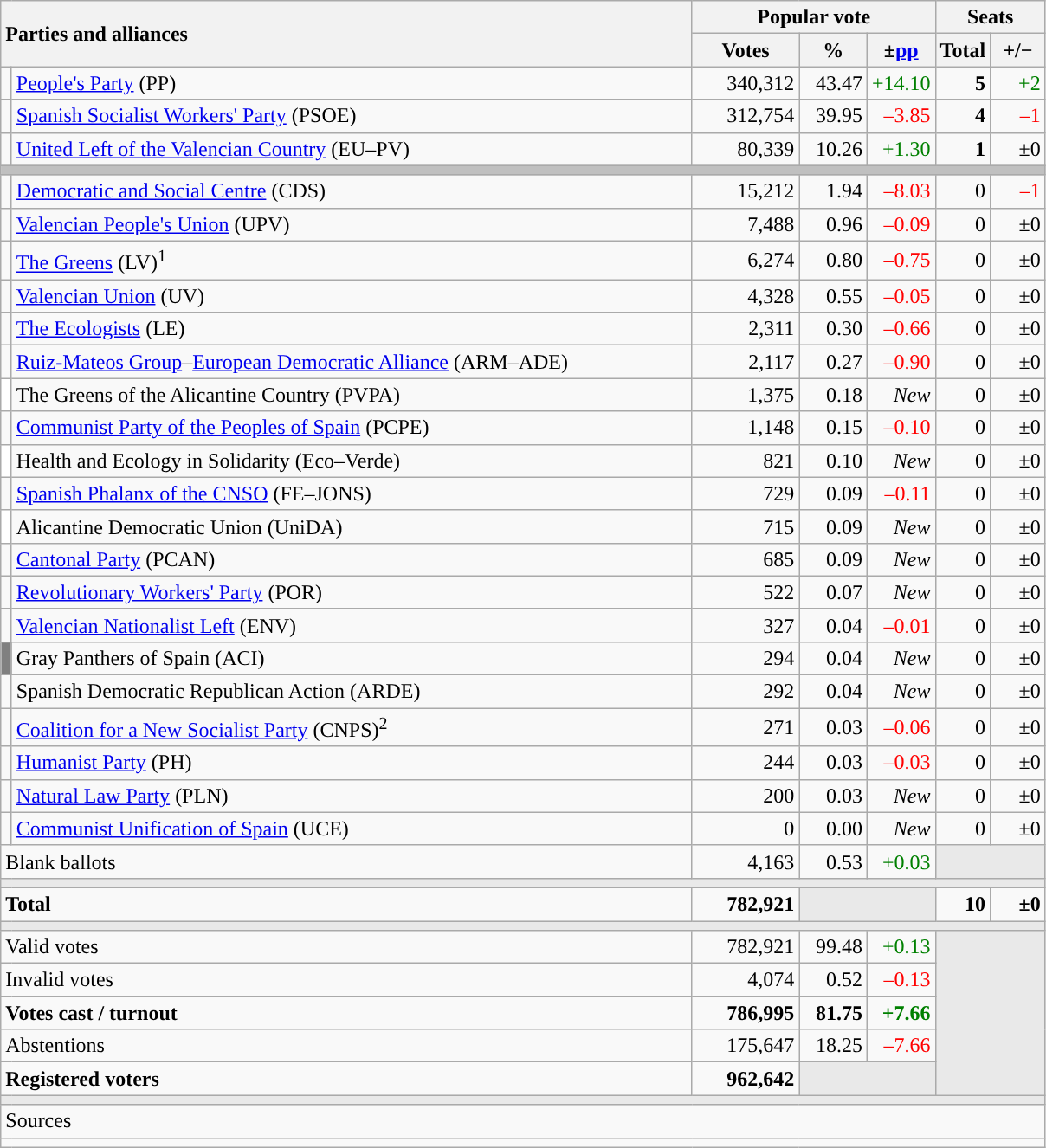<table class="wikitable" style="text-align:right;">
<tr>
<th style="text-align:left;" rowspan="2" colspan="2" width="525">Parties and alliances</th>
<th colspan="3">Popular vote</th>
<th colspan="2">Seats</th>
</tr>
<tr>
<th width="75">Votes</th>
<th width="45">%</th>
<th width="45">±<a href='#'>pp</a></th>
<th width="35">Total</th>
<th width="35">+/−</th>
</tr>
<tr>
<td width="1" style="color:inherit;background:"></td>
<td align="left"><a href='#'>People's Party</a> (PP)</td>
<td>340,312</td>
<td>43.47</td>
<td style="color:green;">+14.10</td>
<td><strong>5</strong></td>
<td style="color:green;">+2</td>
</tr>
<tr>
<td style="color:inherit;background:"></td>
<td align="left"><a href='#'>Spanish Socialist Workers' Party</a> (PSOE)</td>
<td>312,754</td>
<td>39.95</td>
<td style="color:red;">–3.85</td>
<td><strong>4</strong></td>
<td style="color:red;">–1</td>
</tr>
<tr>
<td style="color:inherit;background:"></td>
<td align="left"><a href='#'>United Left of the Valencian Country</a> (EU–PV)</td>
<td>80,339</td>
<td>10.26</td>
<td style="color:green;">+1.30</td>
<td><strong>1</strong></td>
<td>±0</td>
</tr>
<tr>
<td colspan="7" bgcolor="#C0C0C0"></td>
</tr>
<tr>
<td style="color:inherit;background:"></td>
<td align="left"><a href='#'>Democratic and Social Centre</a> (CDS)</td>
<td>15,212</td>
<td>1.94</td>
<td style="color:red;">–8.03</td>
<td>0</td>
<td style="color:red;">–1</td>
</tr>
<tr>
<td style="color:inherit;background:"></td>
<td align="left"><a href='#'>Valencian People's Union</a> (UPV)</td>
<td>7,488</td>
<td>0.96</td>
<td style="color:red;">–0.09</td>
<td>0</td>
<td>±0</td>
</tr>
<tr>
<td style="color:inherit;background:"></td>
<td align="left"><a href='#'>The Greens</a> (LV)<sup>1</sup></td>
<td>6,274</td>
<td>0.80</td>
<td style="color:red;">–0.75</td>
<td>0</td>
<td>±0</td>
</tr>
<tr>
<td style="color:inherit;background:"></td>
<td align="left"><a href='#'>Valencian Union</a> (UV)</td>
<td>4,328</td>
<td>0.55</td>
<td style="color:red;">–0.05</td>
<td>0</td>
<td>±0</td>
</tr>
<tr>
<td style="color:inherit;background:"></td>
<td align="left"><a href='#'>The Ecologists</a> (LE)</td>
<td>2,311</td>
<td>0.30</td>
<td style="color:red;">–0.66</td>
<td>0</td>
<td>±0</td>
</tr>
<tr>
<td style="color:inherit;background:"></td>
<td align="left"><a href='#'>Ruiz-Mateos Group</a>–<a href='#'>European Democratic Alliance</a> (ARM–ADE)</td>
<td>2,117</td>
<td>0.27</td>
<td style="color:red;">–0.90</td>
<td>0</td>
<td>±0</td>
</tr>
<tr>
<td bgcolor="white"></td>
<td align="left">The Greens of the Alicantine Country (PVPA)</td>
<td>1,375</td>
<td>0.18</td>
<td><em>New</em></td>
<td>0</td>
<td>±0</td>
</tr>
<tr>
<td style="color:inherit;background:"></td>
<td align="left"><a href='#'>Communist Party of the Peoples of Spain</a> (PCPE)</td>
<td>1,148</td>
<td>0.15</td>
<td style="color:red;">–0.10</td>
<td>0</td>
<td>±0</td>
</tr>
<tr>
<td bgcolor="white"></td>
<td align="left">Health and Ecology in Solidarity (Eco–Verde)</td>
<td>821</td>
<td>0.10</td>
<td><em>New</em></td>
<td>0</td>
<td>±0</td>
</tr>
<tr>
<td style="color:inherit;background:"></td>
<td align="left"><a href='#'>Spanish Phalanx of the CNSO</a> (FE–JONS)</td>
<td>729</td>
<td>0.09</td>
<td style="color:red;">–0.11</td>
<td>0</td>
<td>±0</td>
</tr>
<tr>
<td bgcolor="white"></td>
<td align="left">Alicantine Democratic Union (UniDA)</td>
<td>715</td>
<td>0.09</td>
<td><em>New</em></td>
<td>0</td>
<td>±0</td>
</tr>
<tr>
<td style="color:inherit;background:"></td>
<td align="left"><a href='#'>Cantonal Party</a> (PCAN)</td>
<td>685</td>
<td>0.09</td>
<td><em>New</em></td>
<td>0</td>
<td>±0</td>
</tr>
<tr>
<td style="color:inherit;background:"></td>
<td align="left"><a href='#'>Revolutionary Workers' Party</a> (POR)</td>
<td>522</td>
<td>0.07</td>
<td><em>New</em></td>
<td>0</td>
<td>±0</td>
</tr>
<tr>
<td style="color:inherit;background:"></td>
<td align="left"><a href='#'>Valencian Nationalist Left</a> (ENV)</td>
<td>327</td>
<td>0.04</td>
<td style="color:red;">–0.01</td>
<td>0</td>
<td>±0</td>
</tr>
<tr>
<td bgcolor="gray"></td>
<td align="left">Gray Panthers of Spain (ACI)</td>
<td>294</td>
<td>0.04</td>
<td><em>New</em></td>
<td>0</td>
<td>±0</td>
</tr>
<tr>
<td style="color:inherit;background:"></td>
<td align="left">Spanish Democratic Republican Action (ARDE)</td>
<td>292</td>
<td>0.04</td>
<td><em>New</em></td>
<td>0</td>
<td>±0</td>
</tr>
<tr>
<td style="color:inherit;background:"></td>
<td align="left"><a href='#'>Coalition for a New Socialist Party</a> (CNPS)<sup>2</sup></td>
<td>271</td>
<td>0.03</td>
<td style="color:red;">–0.06</td>
<td>0</td>
<td>±0</td>
</tr>
<tr>
<td style="color:inherit;background:"></td>
<td align="left"><a href='#'>Humanist Party</a> (PH)</td>
<td>244</td>
<td>0.03</td>
<td style="color:red;">–0.03</td>
<td>0</td>
<td>±0</td>
</tr>
<tr>
<td style="color:inherit;background:"></td>
<td align="left"><a href='#'>Natural Law Party</a> (PLN)</td>
<td>200</td>
<td>0.03</td>
<td><em>New</em></td>
<td>0</td>
<td>±0</td>
</tr>
<tr>
<td style="color:inherit;background:"></td>
<td align="left"><a href='#'>Communist Unification of Spain</a> (UCE)</td>
<td>0</td>
<td>0.00</td>
<td><em>New</em></td>
<td>0</td>
<td>±0</td>
</tr>
<tr>
<td align="left" colspan="2">Blank ballots</td>
<td>4,163</td>
<td>0.53</td>
<td style="color:green;">+0.03</td>
<td bgcolor="#E9E9E9" colspan="2"></td>
</tr>
<tr>
<td colspan="7" bgcolor="#E9E9E9"></td>
</tr>
<tr style="font-weight:bold;">
<td align="left" colspan="2">Total</td>
<td>782,921</td>
<td bgcolor="#E9E9E9" colspan="2"></td>
<td>10</td>
<td>±0</td>
</tr>
<tr>
<td colspan="7" bgcolor="#E9E9E9"></td>
</tr>
<tr>
<td align="left" colspan="2">Valid votes</td>
<td>782,921</td>
<td>99.48</td>
<td style="color:green;">+0.13</td>
<td bgcolor="#E9E9E9" colspan="2" rowspan="5"></td>
</tr>
<tr>
<td align="left" colspan="2">Invalid votes</td>
<td>4,074</td>
<td>0.52</td>
<td style="color:red;">–0.13</td>
</tr>
<tr style="font-weight:bold;">
<td align="left" colspan="2">Votes cast / turnout</td>
<td>786,995</td>
<td>81.75</td>
<td style="color:green;">+7.66</td>
</tr>
<tr>
<td align="left" colspan="2">Abstentions</td>
<td>175,647</td>
<td>18.25</td>
<td style="color:red;">–7.66</td>
</tr>
<tr style="font-weight:bold;">
<td align="left" colspan="2">Registered voters</td>
<td>962,642</td>
<td bgcolor="#E9E9E9" colspan="2"></td>
</tr>
<tr>
<td colspan="7" bgcolor="#E9E9E9"></td>
</tr>
<tr>
<td align="left" colspan="7">Sources</td>
</tr>
<tr>
<td colspan="7" style="text-align:left; max-width:790px;"></td>
</tr>
</table>
